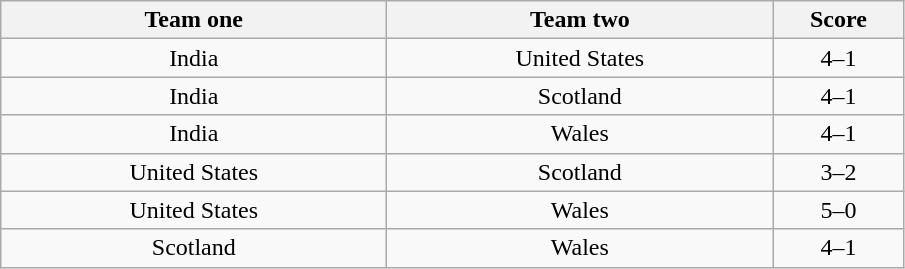<table class="wikitable" style="text-align: center">
<tr>
<th width=250>Team one</th>
<th width=250>Team two</th>
<th width=80>Score</th>
</tr>
<tr>
<td> India</td>
<td> United States</td>
<td>4–1</td>
</tr>
<tr>
<td> India</td>
<td> Scotland</td>
<td>4–1</td>
</tr>
<tr>
<td> India</td>
<td> Wales</td>
<td>4–1</td>
</tr>
<tr>
<td> United States</td>
<td> Scotland</td>
<td>3–2</td>
</tr>
<tr>
<td> United States</td>
<td> Wales</td>
<td>5–0</td>
</tr>
<tr>
<td> Scotland</td>
<td> Wales</td>
<td>4–1</td>
</tr>
</table>
